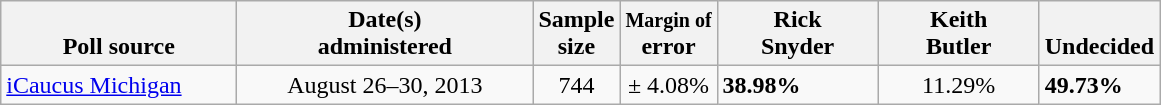<table class="wikitable">
<tr valign= bottom>
<th style="width:150px;">Poll source</th>
<th style="width:190px;">Date(s)<br>administered</th>
<th class=small>Sample<br>size</th>
<th><small>Margin of</small><br>error</th>
<th style="width:100px;">Rick<br>Snyder</th>
<th style="width:100px;">Keith<br>Butler</th>
<th style="width:40px;">Undecided</th>
</tr>
<tr>
<td><a href='#'>iCaucus Michigan</a></td>
<td align=center>August 26–30, 2013</td>
<td align=center>744</td>
<td align=center>± 4.08%</td>
<td><strong>38.98%</strong></td>
<td align=center>11.29%</td>
<td><strong>49.73%</strong></td>
</tr>
</table>
